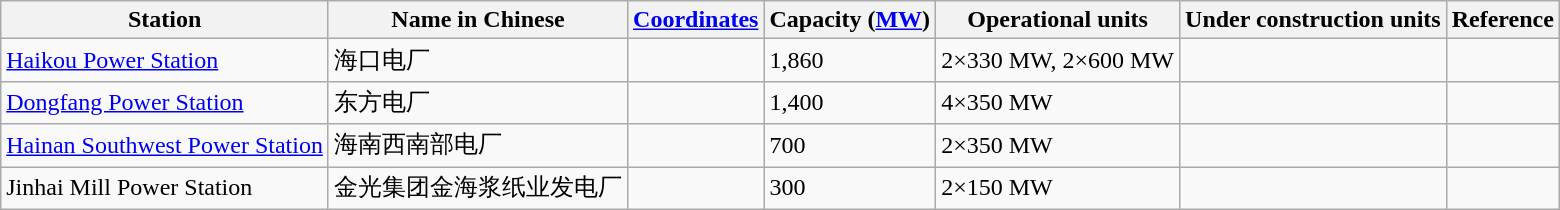<table class="wikitable sortable">
<tr>
<th>Station</th>
<th>Name in Chinese</th>
<th><a href='#'>Coordinates</a></th>
<th>Capacity (<a href='#'>MW</a>)</th>
<th>Operational units</th>
<th>Under construction units</th>
<th>Reference</th>
</tr>
<tr>
<td><a href='#'>Haikou Power Station</a></td>
<td>海口电厂</td>
<td></td>
<td>1,860</td>
<td>2×330 MW, 2×600 MW</td>
<td></td>
<td></td>
</tr>
<tr>
<td><a href='#'>Dongfang Power Station</a></td>
<td>东方电厂</td>
<td></td>
<td>1,400</td>
<td>4×350 MW</td>
<td></td>
<td></td>
</tr>
<tr>
<td><a href='#'>Hainan Southwest Power Station</a></td>
<td>海南西南部电厂</td>
<td></td>
<td>700</td>
<td>2×350 MW</td>
<td></td>
<td></td>
</tr>
<tr>
<td>Jinhai Mill Power Station</td>
<td>金光集团金海浆纸业发电厂</td>
<td></td>
<td>300</td>
<td>2×150 MW</td>
<td></td>
<td></td>
</tr>
</table>
